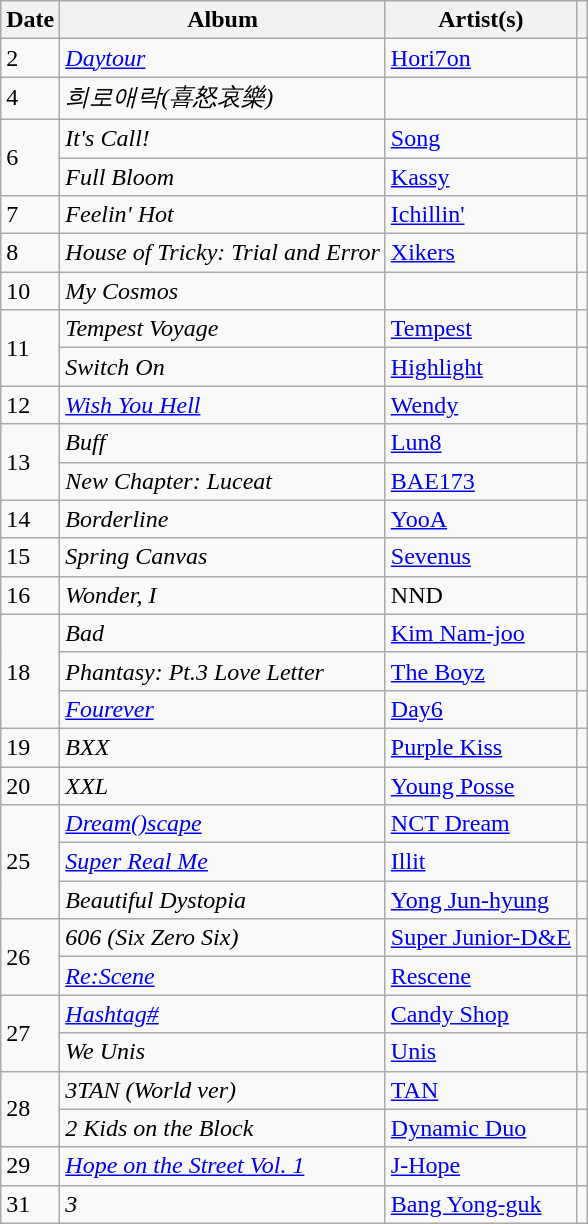<table class="wikitable">
<tr>
<th>Date</th>
<th>Album</th>
<th>Artist(s)</th>
<th></th>
</tr>
<tr>
<td>2</td>
<td><em><a href='#'>Daytour</a></em></td>
<td><a href='#'>Hori7on</a></td>
<td></td>
</tr>
<tr>
<td>4</td>
<td><em>희로애락(喜怒哀樂)</em></td>
<td></td>
<td></td>
</tr>
<tr>
<td rowspan="2">6</td>
<td><em>It's Call! </em></td>
<td><a href='#'>Song</a></td>
<td></td>
</tr>
<tr>
<td><em>Full Bloom</em></td>
<td><a href='#'>Kassy</a></td>
<td></td>
</tr>
<tr>
<td>7</td>
<td><em>Feelin' Hot</em></td>
<td><a href='#'>Ichillin'</a></td>
<td></td>
</tr>
<tr>
<td>8</td>
<td><em>House of Tricky: Trial and Error</em></td>
<td><a href='#'>Xikers</a></td>
<td></td>
</tr>
<tr>
<td>10</td>
<td><em>My Cosmos</em></td>
<td></td>
<td></td>
</tr>
<tr>
<td rowspan="2">11</td>
<td><em>Tempest Voyage</em></td>
<td><a href='#'>Tempest</a></td>
<td></td>
</tr>
<tr>
<td><em>Switch On</em></td>
<td><a href='#'>Highlight</a></td>
<td></td>
</tr>
<tr>
<td>12</td>
<td><em><a href='#'>Wish You Hell</a></em></td>
<td><a href='#'>Wendy</a></td>
<td></td>
</tr>
<tr>
<td rowspan="2">13</td>
<td><em>Buff</em></td>
<td><a href='#'>Lun8</a></td>
<td></td>
</tr>
<tr>
<td><em>New Chapter: Luceat</em></td>
<td><a href='#'>BAE173</a></td>
<td></td>
</tr>
<tr>
<td>14</td>
<td><em>Borderline</em></td>
<td><a href='#'>YooA</a></td>
<td></td>
</tr>
<tr>
<td>15</td>
<td><em>Spring Canvas</em></td>
<td><a href='#'>Sevenus</a></td>
<td></td>
</tr>
<tr>
<td>16</td>
<td><em>Wonder, I</em></td>
<td>NND</td>
<td></td>
</tr>
<tr>
<td rowspan="3">18</td>
<td><em>Bad</em></td>
<td><a href='#'>Kim Nam-joo</a></td>
<td></td>
</tr>
<tr>
<td><em>Phantasy: Pt.3 Love Letter</em></td>
<td><a href='#'>The Boyz</a></td>
<td></td>
</tr>
<tr>
<td><em><a href='#'>Fourever</a></em></td>
<td><a href='#'>Day6</a></td>
<td></td>
</tr>
<tr>
<td>19</td>
<td><em>BXX</em></td>
<td><a href='#'>Purple Kiss</a></td>
<td></td>
</tr>
<tr>
<td>20</td>
<td><em>XXL</em></td>
<td><a href='#'>Young Posse</a></td>
<td></td>
</tr>
<tr>
<td rowspan="3">25</td>
<td><em><a href='#'>Dream()scape</a></em></td>
<td><a href='#'>NCT Dream</a></td>
<td></td>
</tr>
<tr>
<td><em><a href='#'>Super Real Me</a></em></td>
<td><a href='#'>Illit</a></td>
<td></td>
</tr>
<tr>
<td><em>Beautiful Dystopia</em></td>
<td><a href='#'>Yong Jun-hyung</a></td>
<td></td>
</tr>
<tr>
<td rowspan="2">26</td>
<td><em>606 (Six Zero Six)</em></td>
<td><a href='#'>Super Junior-D&E</a></td>
<td></td>
</tr>
<tr>
<td><em><a href='#'>Re:Scene</a></em></td>
<td><a href='#'>Rescene</a></td>
<td></td>
</tr>
<tr>
<td rowspan="2">27</td>
<td><em><a href='#'>Hashtag#</a></em></td>
<td><a href='#'>Candy Shop</a></td>
<td></td>
</tr>
<tr>
<td><em>We Unis</em></td>
<td><a href='#'>Unis</a></td>
<td></td>
</tr>
<tr>
<td rowspan="2">28</td>
<td><em>3TAN (World ver)</em></td>
<td><a href='#'>TAN</a></td>
<td></td>
</tr>
<tr>
<td><em>2 Kids on the Block</em></td>
<td><a href='#'>Dynamic Duo</a></td>
<td></td>
</tr>
<tr>
<td>29</td>
<td><em><a href='#'>Hope on the Street Vol. 1</a></em></td>
<td><a href='#'>J-Hope</a></td>
<td></td>
</tr>
<tr>
<td>31</td>
<td><em>3</em></td>
<td><a href='#'>Bang Yong-guk</a></td>
<td></td>
</tr>
</table>
